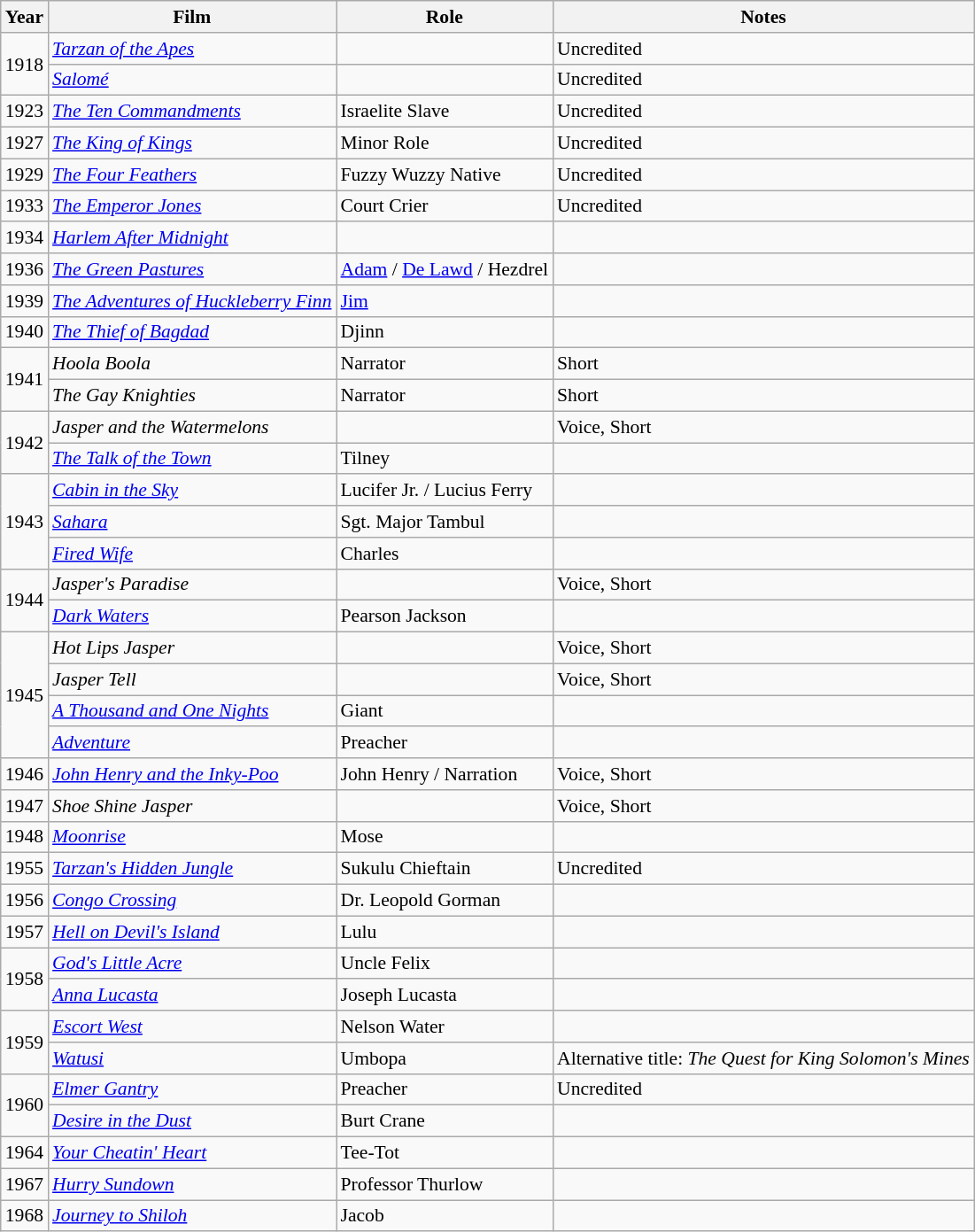<table class="wikitable" style="font-size: 90%;">
<tr>
<th>Year</th>
<th>Film</th>
<th>Role</th>
<th>Notes</th>
</tr>
<tr>
<td rowspan=2>1918</td>
<td><em><a href='#'>Tarzan of the Apes</a></em></td>
<td></td>
<td>Uncredited</td>
</tr>
<tr>
<td><em><a href='#'>Salomé</a></em></td>
<td></td>
<td>Uncredited</td>
</tr>
<tr>
<td>1923</td>
<td><em><a href='#'>The Ten Commandments</a></em></td>
<td>Israelite Slave</td>
<td>Uncredited</td>
</tr>
<tr>
<td>1927</td>
<td><em><a href='#'>The King of Kings</a></em></td>
<td>Minor Role</td>
<td>Uncredited</td>
</tr>
<tr>
<td>1929</td>
<td><em><a href='#'>The Four Feathers</a></em></td>
<td>Fuzzy Wuzzy Native</td>
<td>Uncredited</td>
</tr>
<tr>
<td>1933</td>
<td><em><a href='#'>The Emperor Jones</a></em></td>
<td>Court Crier</td>
<td>Uncredited</td>
</tr>
<tr>
<td>1934</td>
<td><em><a href='#'>Harlem After Midnight</a></em></td>
<td></td>
<td></td>
</tr>
<tr>
<td>1936</td>
<td><em><a href='#'>The Green Pastures</a></em></td>
<td><a href='#'>Adam</a> / <a href='#'>De Lawd</a> / Hezdrel</td>
<td></td>
</tr>
<tr>
<td>1939</td>
<td><em><a href='#'>The Adventures of Huckleberry Finn</a></em></td>
<td><a href='#'>Jim</a></td>
<td></td>
</tr>
<tr>
<td>1940</td>
<td><em><a href='#'>The Thief of Bagdad</a></em></td>
<td>Djinn</td>
<td></td>
</tr>
<tr>
<td rowspan=2>1941</td>
<td><em>Hoola Boola</em></td>
<td>Narrator</td>
<td>Short</td>
</tr>
<tr>
<td><em>The Gay Knighties</em></td>
<td>Narrator</td>
<td>Short</td>
</tr>
<tr>
<td rowspan=2>1942</td>
<td><em>Jasper and the Watermelons</em></td>
<td></td>
<td>Voice, Short</td>
</tr>
<tr>
<td><em><a href='#'>The Talk of the Town</a></em></td>
<td>Tilney</td>
<td></td>
</tr>
<tr>
<td rowspan=3>1943</td>
<td><em><a href='#'>Cabin in the Sky</a></em></td>
<td>Lucifer Jr. / Lucius Ferry</td>
<td></td>
</tr>
<tr>
<td><em><a href='#'>Sahara</a></em></td>
<td>Sgt. Major Tambul</td>
<td></td>
</tr>
<tr>
<td><em><a href='#'>Fired Wife</a></em></td>
<td>Charles</td>
<td></td>
</tr>
<tr>
<td rowspan=2>1944</td>
<td><em>Jasper's Paradise</em></td>
<td></td>
<td>Voice, Short</td>
</tr>
<tr>
<td><em><a href='#'>Dark Waters</a></em></td>
<td>Pearson Jackson</td>
<td></td>
</tr>
<tr>
<td rowspan=4>1945</td>
<td><em>Hot Lips Jasper</em></td>
<td></td>
<td>Voice, Short</td>
</tr>
<tr>
<td><em>Jasper Tell</em></td>
<td></td>
<td>Voice, Short</td>
</tr>
<tr>
<td><em><a href='#'>A Thousand and One Nights</a></em></td>
<td>Giant</td>
<td></td>
</tr>
<tr>
<td><em><a href='#'>Adventure</a></em></td>
<td>Preacher</td>
<td></td>
</tr>
<tr>
<td rowspan=1>1946</td>
<td><em><a href='#'>John Henry and the Inky-Poo</a></em></td>
<td>John Henry / Narration</td>
<td>Voice, Short</td>
</tr>
<tr>
<td>1947</td>
<td><em>Shoe Shine Jasper</em></td>
<td></td>
<td>Voice, Short</td>
</tr>
<tr>
<td>1948</td>
<td><em><a href='#'>Moonrise</a></em></td>
<td>Mose</td>
<td></td>
</tr>
<tr>
<td>1955</td>
<td><em><a href='#'>Tarzan's Hidden Jungle</a></em></td>
<td>Sukulu Chieftain</td>
<td>Uncredited</td>
</tr>
<tr>
<td>1956</td>
<td><em><a href='#'>Congo Crossing</a></em></td>
<td>Dr. Leopold Gorman</td>
<td></td>
</tr>
<tr>
<td>1957</td>
<td><em><a href='#'>Hell on Devil's Island</a></em></td>
<td>Lulu</td>
<td></td>
</tr>
<tr>
<td rowspan=2>1958</td>
<td><em><a href='#'>God's Little Acre</a></em></td>
<td>Uncle Felix</td>
<td></td>
</tr>
<tr>
<td><em><a href='#'>Anna Lucasta</a></em></td>
<td>Joseph Lucasta</td>
<td></td>
</tr>
<tr>
<td rowspan=2>1959</td>
<td><em><a href='#'>Escort West</a></em></td>
<td>Nelson Water</td>
<td></td>
</tr>
<tr>
<td><em><a href='#'>Watusi</a></em></td>
<td>Umbopa</td>
<td>Alternative title: <em>The Quest for King Solomon's Mines</em></td>
</tr>
<tr>
<td rowspan=2>1960</td>
<td><em><a href='#'>Elmer Gantry</a></em></td>
<td>Preacher</td>
<td>Uncredited</td>
</tr>
<tr>
<td><em><a href='#'>Desire in the Dust</a></em></td>
<td>Burt Crane</td>
<td></td>
</tr>
<tr>
<td>1964</td>
<td><em><a href='#'>Your Cheatin' Heart</a></em></td>
<td>Tee-Tot</td>
<td></td>
</tr>
<tr>
<td>1967</td>
<td><em><a href='#'>Hurry Sundown</a></em></td>
<td>Professor Thurlow</td>
<td></td>
</tr>
<tr>
<td>1968</td>
<td><em><a href='#'>Journey to Shiloh</a></em></td>
<td>Jacob</td>
<td></td>
</tr>
</table>
